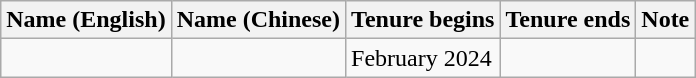<table class="wikitable">
<tr>
<th>Name (English)</th>
<th>Name (Chinese)</th>
<th>Tenure begins</th>
<th>Tenure ends</th>
<th>Note</th>
</tr>
<tr>
<td></td>
<td></td>
<td>February 2024</td>
<td></td>
<td></td>
</tr>
</table>
